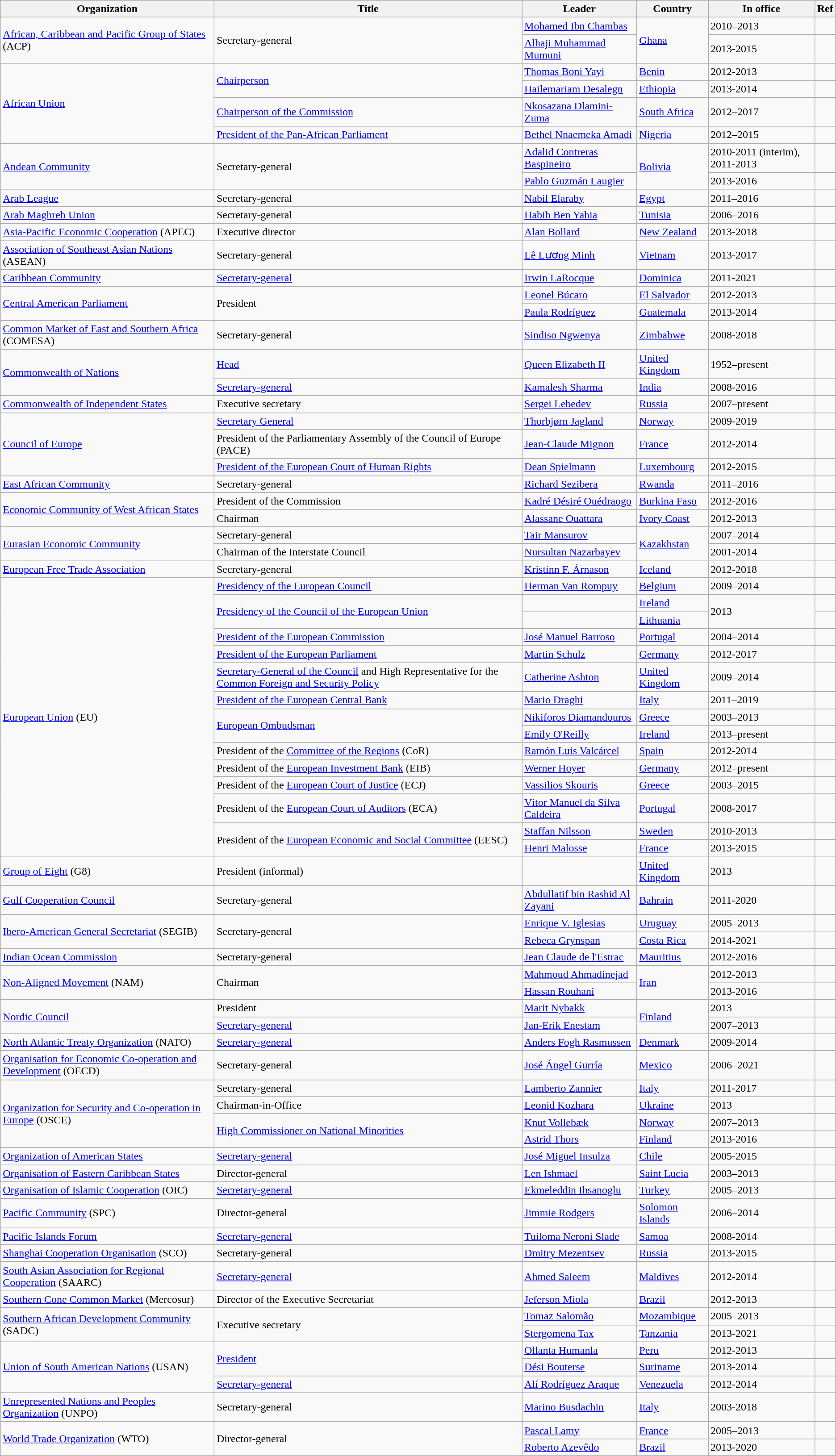<table class="wikitable unsortable">
<tr>
<th>Organization</th>
<th>Title</th>
<th>Leader</th>
<th>Country</th>
<th>In office</th>
<th>Ref</th>
</tr>
<tr>
<td rowspan="2"><a href='#'>African, Caribbean and Pacific Group of States</a> (ACP)</td>
<td rowspan="2">Secretary-general</td>
<td><a href='#'>Mohamed Ibn Chambas</a></td>
<td rowspan="2"><a href='#'>Ghana</a></td>
<td>2010–2013</td>
<td></td>
</tr>
<tr>
<td><a href='#'>Alhaji Muhammad Mumuni</a></td>
<td>2013-2015</td>
<td></td>
</tr>
<tr>
<td rowspan="4"><a href='#'>African Union</a></td>
<td rowspan="2"><a href='#'>Chairperson</a></td>
<td><a href='#'>Thomas Boni Yayi</a></td>
<td><a href='#'>Benin</a></td>
<td>2012-2013</td>
<td></td>
</tr>
<tr>
<td><a href='#'>Hailemariam Desalegn</a></td>
<td><a href='#'>Ethiopia</a></td>
<td>2013-2014</td>
<td></td>
</tr>
<tr>
<td><a href='#'>Chairperson of the Commission</a></td>
<td><a href='#'>Nkosazana Dlamini-Zuma</a></td>
<td><a href='#'>South Africa</a></td>
<td>2012–2017</td>
<td></td>
</tr>
<tr>
<td><a href='#'>President of the Pan-African Parliament</a></td>
<td><a href='#'>Bethel Nnaemeka Amadi</a></td>
<td><a href='#'>Nigeria</a></td>
<td>2012–2015</td>
<td></td>
</tr>
<tr>
<td rowspan="2"><a href='#'>Andean Community</a></td>
<td rowspan="2">Secretary-general</td>
<td><a href='#'>Adalid Contreras Baspineiro</a></td>
<td rowspan="2"><a href='#'>Bolivia</a></td>
<td>2010-2011 (interim), 2011-2013</td>
<td></td>
</tr>
<tr>
<td><a href='#'>Pablo Guzmán Laugier</a></td>
<td>2013-2016</td>
<td></td>
</tr>
<tr>
<td><a href='#'>Arab League</a></td>
<td>Secretary-general</td>
<td><a href='#'>Nabil Elaraby</a></td>
<td><a href='#'>Egypt</a></td>
<td>2011–2016</td>
<td></td>
</tr>
<tr>
<td><a href='#'>Arab Maghreb Union</a></td>
<td>Secretary-general</td>
<td><a href='#'>Habib Ben Yahia</a></td>
<td><a href='#'>Tunisia</a></td>
<td>2006–2016</td>
<td></td>
</tr>
<tr>
<td><a href='#'>Asia-Pacific Economic Cooperation</a> (APEC)</td>
<td>Executive director</td>
<td><a href='#'>Alan Bollard</a></td>
<td><a href='#'>New Zealand</a></td>
<td>2013-2018</td>
<td></td>
</tr>
<tr>
<td><a href='#'>Association of Southeast Asian Nations</a> (ASEAN)</td>
<td>Secretary-general</td>
<td><a href='#'>Lê Lương Minh</a></td>
<td><a href='#'>Vietnam</a></td>
<td>2013-2017</td>
<td></td>
</tr>
<tr>
<td><a href='#'>Caribbean Community</a></td>
<td><a href='#'>Secretary-general</a></td>
<td><a href='#'>Irwin LaRocque</a></td>
<td><a href='#'>Dominica</a></td>
<td>2011-2021</td>
<td></td>
</tr>
<tr>
<td rowspan="2"><a href='#'>Central American Parliament</a></td>
<td rowspan="2">President</td>
<td><a href='#'>Leonel Búcaro</a></td>
<td><a href='#'>El Salvador</a></td>
<td>2012-2013</td>
<td></td>
</tr>
<tr>
<td><a href='#'>Paula Rodríguez</a></td>
<td><a href='#'>Guatemala</a></td>
<td>2013-2014</td>
<td></td>
</tr>
<tr>
<td><a href='#'>Common Market of East and Southern Africa</a> (COMESA)</td>
<td>Secretary-general</td>
<td><a href='#'>Sindiso Ngwenya</a></td>
<td><a href='#'>Zimbabwe</a></td>
<td>2008-2018</td>
<td></td>
</tr>
<tr>
<td rowspan="2"><a href='#'>Commonwealth of Nations</a></td>
<td><a href='#'>Head</a></td>
<td><a href='#'>Queen Elizabeth II</a></td>
<td><a href='#'>United Kingdom</a></td>
<td>1952–present</td>
<td></td>
</tr>
<tr>
<td><a href='#'>Secretary-general</a></td>
<td><a href='#'>Kamalesh Sharma</a></td>
<td><a href='#'>India</a></td>
<td>2008-2016</td>
<td></td>
</tr>
<tr>
<td><a href='#'>Commonwealth of Independent States</a></td>
<td>Executive secretary</td>
<td><a href='#'>Sergei Lebedev</a></td>
<td><a href='#'>Russia</a></td>
<td>2007–present</td>
<td></td>
</tr>
<tr>
<td rowspan="3"><a href='#'>Council of Europe</a></td>
<td><a href='#'>Secretary General</a></td>
<td><a href='#'>Thorbjørn Jagland</a></td>
<td><a href='#'>Norway</a></td>
<td>2009-2019</td>
<td></td>
</tr>
<tr>
<td>President of the Parliamentary Assembly of the Council of Europe (PACE)</td>
<td><a href='#'>Jean-Claude Mignon</a></td>
<td><a href='#'>France</a></td>
<td>2012-2014</td>
<td></td>
</tr>
<tr>
<td><a href='#'>President of the European Court of Human Rights</a></td>
<td><a href='#'>Dean Spielmann</a></td>
<td><a href='#'>Luxembourg</a></td>
<td>2012-2015</td>
<td></td>
</tr>
<tr>
<td><a href='#'>East African Community</a></td>
<td>Secretary-general</td>
<td><a href='#'>Richard Sezibera</a></td>
<td><a href='#'>Rwanda</a></td>
<td>2011–2016</td>
<td></td>
</tr>
<tr>
<td rowspan="2"><a href='#'>Economic Community of West African States</a></td>
<td>President of the Commission</td>
<td><a href='#'>Kadré Désiré Ouédraogo</a></td>
<td><a href='#'>Burkina Faso</a></td>
<td>2012-2016</td>
<td></td>
</tr>
<tr>
<td>Chairman</td>
<td><a href='#'>Alassane Ouattara</a></td>
<td><a href='#'>Ivory Coast</a></td>
<td>2012-2013</td>
<td></td>
</tr>
<tr>
<td rowspan="2"><a href='#'>Eurasian Economic Community</a></td>
<td>Secretary-general</td>
<td><a href='#'>Tair Mansurov</a></td>
<td rowspan="2"><a href='#'>Kazakhstan</a></td>
<td>2007–2014</td>
<td></td>
</tr>
<tr>
<td>Chairman of the Interstate Council</td>
<td><a href='#'>Nursultan Nazarbayev</a></td>
<td>2001-2014</td>
<td></td>
</tr>
<tr>
<td><a href='#'>European Free Trade Association</a></td>
<td>Secretary-general</td>
<td><a href='#'>Kristinn F. Árnason</a></td>
<td><a href='#'>Iceland</a></td>
<td>2012-2018</td>
<td></td>
</tr>
<tr>
<td rowspan="15"><a href='#'>European Union</a> (EU)</td>
<td><a href='#'>Presidency of the European Council</a></td>
<td><a href='#'>Herman Van Rompuy</a></td>
<td><a href='#'>Belgium</a></td>
<td>2009–2014</td>
<td></td>
</tr>
<tr>
<td rowspan="2"><a href='#'>Presidency of the Council of the European Union</a></td>
<td></td>
<td><a href='#'>Ireland</a></td>
<td rowspan="2">2013</td>
<td></td>
</tr>
<tr>
<td></td>
<td><a href='#'>Lithuania</a></td>
<td></td>
</tr>
<tr>
<td><a href='#'>President of the European Commission</a></td>
<td><a href='#'>José Manuel Barroso</a></td>
<td><a href='#'>Portugal</a></td>
<td>2004–2014</td>
<td></td>
</tr>
<tr>
<td><a href='#'>President of the European Parliament</a></td>
<td><a href='#'>Martin Schulz</a></td>
<td><a href='#'>Germany</a></td>
<td>2012-2017</td>
<td></td>
</tr>
<tr>
<td><a href='#'>Secretary-General of the Council</a> and High Representative for the <a href='#'>Common Foreign and Security Policy</a></td>
<td><a href='#'>Catherine Ashton</a></td>
<td><a href='#'>United Kingdom</a></td>
<td>2009–2014</td>
<td></td>
</tr>
<tr>
<td><a href='#'>President of the European Central Bank</a></td>
<td><a href='#'>Mario Draghi</a></td>
<td><a href='#'>Italy</a></td>
<td>2011–2019</td>
<td></td>
</tr>
<tr>
<td rowspan="2"><a href='#'>European Ombudsman</a></td>
<td><a href='#'>Nikiforos Diamandouros</a></td>
<td><a href='#'>Greece</a></td>
<td>2003–2013</td>
<td></td>
</tr>
<tr>
<td><a href='#'>Emily O'Reilly</a></td>
<td><a href='#'>Ireland</a></td>
<td>2013–present</td>
<td></td>
</tr>
<tr>
<td>President of the <a href='#'>Committee of the Regions</a> (CoR)</td>
<td><a href='#'>Ramón Luis Valcárcel</a></td>
<td><a href='#'>Spain</a></td>
<td>2012-2014</td>
<td></td>
</tr>
<tr>
<td>President of the <a href='#'>European Investment Bank</a> (EIB)</td>
<td><a href='#'>Werner Hoyer</a></td>
<td><a href='#'>Germany</a></td>
<td>2012–present</td>
<td></td>
</tr>
<tr>
<td>President of the <a href='#'>European Court of Justice</a> (ECJ)</td>
<td><a href='#'>Vassilios Skouris</a></td>
<td><a href='#'>Greece</a></td>
<td>2003–2015</td>
<td></td>
</tr>
<tr>
<td>President of the <a href='#'>European Court of Auditors</a> (ECA)</td>
<td><a href='#'>Vítor Manuel da Silva Caldeira</a></td>
<td><a href='#'>Portugal</a></td>
<td>2008-2017</td>
<td></td>
</tr>
<tr>
<td rowspan="2">President of the <a href='#'>European Economic and Social Committee</a> (EESC)</td>
<td><a href='#'>Staffan Nilsson</a></td>
<td><a href='#'>Sweden</a></td>
<td>2010-2013</td>
<td></td>
</tr>
<tr>
<td><a href='#'>Henri Malosse</a></td>
<td><a href='#'>France</a></td>
<td>2013-2015</td>
<td></td>
</tr>
<tr>
<td><a href='#'>Group of Eight</a> (G8)</td>
<td>President (informal)</td>
<td></td>
<td><a href='#'>United Kingdom</a></td>
<td>2013</td>
<td></td>
</tr>
<tr>
<td><a href='#'>Gulf Cooperation Council</a></td>
<td>Secretary-general</td>
<td><a href='#'>Abdullatif bin Rashid Al Zayani</a></td>
<td><a href='#'>Bahrain</a></td>
<td>2011-2020</td>
<td></td>
</tr>
<tr>
<td rowspan="2"><a href='#'>Ibero-American General Secretariat</a> (SEGIB)</td>
<td rowspan="2">Secretary-general</td>
<td><a href='#'>Enrique V. Iglesias</a></td>
<td><a href='#'>Uruguay</a></td>
<td>2005–2013</td>
<td></td>
</tr>
<tr>
<td><a href='#'>Rebeca Grynspan</a></td>
<td><a href='#'>Costa Rica</a></td>
<td>2014-2021</td>
<td></td>
</tr>
<tr>
<td><a href='#'>Indian Ocean Commission</a></td>
<td>Secretary-general</td>
<td><a href='#'>Jean Claude de l'Estrac</a></td>
<td><a href='#'>Mauritius</a></td>
<td>2012-2016</td>
<td></td>
</tr>
<tr>
<td rowspan="2"><a href='#'>Non-Aligned Movement</a> (NAM)</td>
<td rowspan="2">Chairman</td>
<td><a href='#'>Mahmoud Ahmadinejad</a></td>
<td rowspan="2"><a href='#'>Iran</a></td>
<td>2012-2013</td>
<td></td>
</tr>
<tr>
<td><a href='#'>Hassan Rouhani</a></td>
<td>2013-2016</td>
<td></td>
</tr>
<tr>
<td rowspan="2"><a href='#'>Nordic Council</a></td>
<td>President</td>
<td><a href='#'>Marit Nybakk</a></td>
<td rowspan="2"><a href='#'>Finland</a></td>
<td>2013</td>
<td></td>
</tr>
<tr>
<td><a href='#'>Secretary-general</a></td>
<td><a href='#'>Jan-Erik Enestam</a></td>
<td>2007–2013</td>
<td></td>
</tr>
<tr>
<td><a href='#'>North Atlantic Treaty Organization</a> (NATO)</td>
<td><a href='#'>Secretary-general</a></td>
<td><a href='#'>Anders Fogh Rasmussen</a></td>
<td><a href='#'>Denmark</a></td>
<td>2009-2014</td>
<td></td>
</tr>
<tr>
<td><a href='#'>Organisation for Economic Co-operation and Development</a> (OECD)</td>
<td>Secretary-general</td>
<td><a href='#'>José Ángel Gurría</a></td>
<td><a href='#'>Mexico</a></td>
<td>2006–2021</td>
<td></td>
</tr>
<tr>
<td rowspan="4"><a href='#'>Organization for Security and Co-operation in Europe</a> (OSCE)</td>
<td>Secretary-general</td>
<td><a href='#'>Lamberto Zannier</a></td>
<td><a href='#'>Italy</a></td>
<td>2011-2017</td>
<td></td>
</tr>
<tr>
<td>Chairman-in-Office</td>
<td><a href='#'>Leonid Kozhara</a></td>
<td><a href='#'>Ukraine</a></td>
<td>2013</td>
<td></td>
</tr>
<tr>
<td rowspan="2"><a href='#'>High Commissioner on National Minorities</a></td>
<td><a href='#'>Knut Vollebæk</a></td>
<td><a href='#'>Norway</a></td>
<td>2007–2013</td>
<td></td>
</tr>
<tr>
<td><a href='#'>Astrid Thors</a></td>
<td><a href='#'>Finland</a></td>
<td>2013-2016</td>
<td></td>
</tr>
<tr>
<td><a href='#'>Organization of American States</a></td>
<td><a href='#'>Secretary-general</a></td>
<td><a href='#'>José Miguel Insulza</a></td>
<td><a href='#'>Chile</a></td>
<td>2005-2015</td>
<td></td>
</tr>
<tr>
<td><a href='#'>Organisation of Eastern Caribbean States</a></td>
<td>Director-general</td>
<td><a href='#'>Len Ishmael</a></td>
<td><a href='#'>Saint Lucia</a></td>
<td>2003–2013</td>
<td></td>
</tr>
<tr>
<td><a href='#'>Organisation of Islamic Cooperation</a> (OIC)</td>
<td><a href='#'>Secretary-general</a></td>
<td><a href='#'>Ekmeleddin Ihsanoglu</a></td>
<td><a href='#'>Turkey</a></td>
<td>2005–2013</td>
<td></td>
</tr>
<tr>
<td><a href='#'>Pacific Community</a> (SPC)</td>
<td>Director-general</td>
<td><a href='#'>Jimmie Rodgers</a></td>
<td><a href='#'>Solomon Islands</a></td>
<td>2006–2014</td>
<td></td>
</tr>
<tr>
<td><a href='#'>Pacific Islands Forum</a></td>
<td><a href='#'>Secretary-general</a></td>
<td><a href='#'>Tuiloma Neroni Slade</a></td>
<td><a href='#'>Samoa</a></td>
<td>2008-2014</td>
<td></td>
</tr>
<tr>
<td><a href='#'>Shanghai Cooperation Organisation</a> (SCO)</td>
<td>Secretary-general</td>
<td><a href='#'>Dmitry Mezentsev</a></td>
<td><a href='#'>Russia</a></td>
<td>2013-2015</td>
<td></td>
</tr>
<tr>
<td><a href='#'>South Asian Association for Regional Cooperation</a> (SAARC)</td>
<td><a href='#'>Secretary-general</a></td>
<td><a href='#'>Ahmed Saleem</a></td>
<td><a href='#'>Maldives</a></td>
<td>2012-2014</td>
<td></td>
</tr>
<tr>
<td><a href='#'>Southern Cone Common Market</a>  (Mercosur)</td>
<td>Director of the Executive Secretariat</td>
<td><a href='#'>Jeferson Miola</a></td>
<td><a href='#'>Brazil</a></td>
<td>2012-2013</td>
<td></td>
</tr>
<tr>
<td rowspan="2"><a href='#'>Southern African Development Community</a> (SADC)</td>
<td rowspan="2">Executive secretary</td>
<td><a href='#'>Tomaz Salomão</a></td>
<td><a href='#'>Mozambique</a></td>
<td>2005–2013</td>
<td></td>
</tr>
<tr>
<td><a href='#'>Stergomena Tax</a></td>
<td><a href='#'>Tanzania</a></td>
<td>2013-2021</td>
<td></td>
</tr>
<tr>
<td rowspan="3"><a href='#'>Union of South American Nations</a> (USAN)</td>
<td rowspan="2"><a href='#'>President</a></td>
<td><a href='#'>Ollanta Humanla</a></td>
<td><a href='#'>Peru</a></td>
<td>2012-2013</td>
<td></td>
</tr>
<tr>
<td><a href='#'>Dési Bouterse</a></td>
<td><a href='#'>Suriname</a></td>
<td>2013-2014</td>
<td></td>
</tr>
<tr>
<td><a href='#'>Secretary-general</a></td>
<td><a href='#'>Alí Rodríguez Araque</a></td>
<td><a href='#'>Venezuela</a></td>
<td>2012-2014</td>
<td></td>
</tr>
<tr>
<td><a href='#'>Unrepresented Nations and Peoples Organization</a> (UNPO)</td>
<td>Secretary-general</td>
<td><a href='#'>Marino Busdachin</a></td>
<td><a href='#'>Italy</a></td>
<td>2003-2018</td>
<td></td>
</tr>
<tr>
<td rowspan="2"><a href='#'>World Trade Organization</a> (WTO)</td>
<td rowspan="2">Director-general</td>
<td><a href='#'>Pascal Lamy</a></td>
<td><a href='#'>France</a></td>
<td>2005–2013</td>
<td></td>
</tr>
<tr>
<td><a href='#'>Roberto Azevêdo</a></td>
<td><a href='#'>Brazil</a></td>
<td>2013-2020</td>
<td></td>
</tr>
</table>
